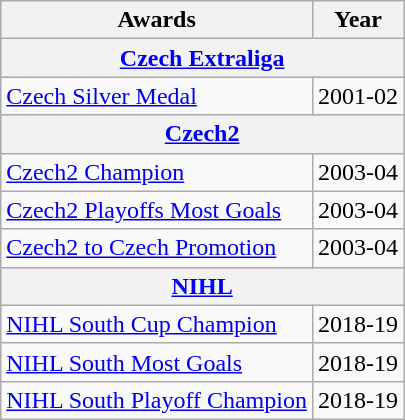<table class="wikitable">
<tr>
<th>Awards</th>
<th>Year</th>
</tr>
<tr ALIGN="center" bgcolor="#e0e0e0">
<th colspan="3"><a href='#'>Czech Extraliga</a></th>
</tr>
<tr>
<td><a href='#'>Czech Silver Medal</a></td>
<td>2001-02</td>
</tr>
<tr ALIGN="center" bgcolor="#e0e0e0">
<th colspan="3"><a href='#'>Czech2</a></th>
</tr>
<tr>
<td><a href='#'>Czech2 Champion</a></td>
<td>2003-04</td>
</tr>
<tr>
<td><a href='#'>Czech2 Playoffs Most Goals</a></td>
<td>2003-04</td>
</tr>
<tr>
<td><a href='#'>Czech2 to Czech Promotion</a></td>
<td>2003-04</td>
</tr>
<tr ALIGN="center" bgcolor="#e0e0e0">
<th colspan="3"><a href='#'>NIHL</a></th>
</tr>
<tr>
<td><a href='#'>NIHL South Cup Champion</a></td>
<td>2018-19</td>
</tr>
<tr>
<td><a href='#'>NIHL South Most Goals</a></td>
<td>2018-19</td>
</tr>
<tr>
<td><a href='#'>NIHL South Playoff Champion</a></td>
<td>2018-19</td>
</tr>
</table>
